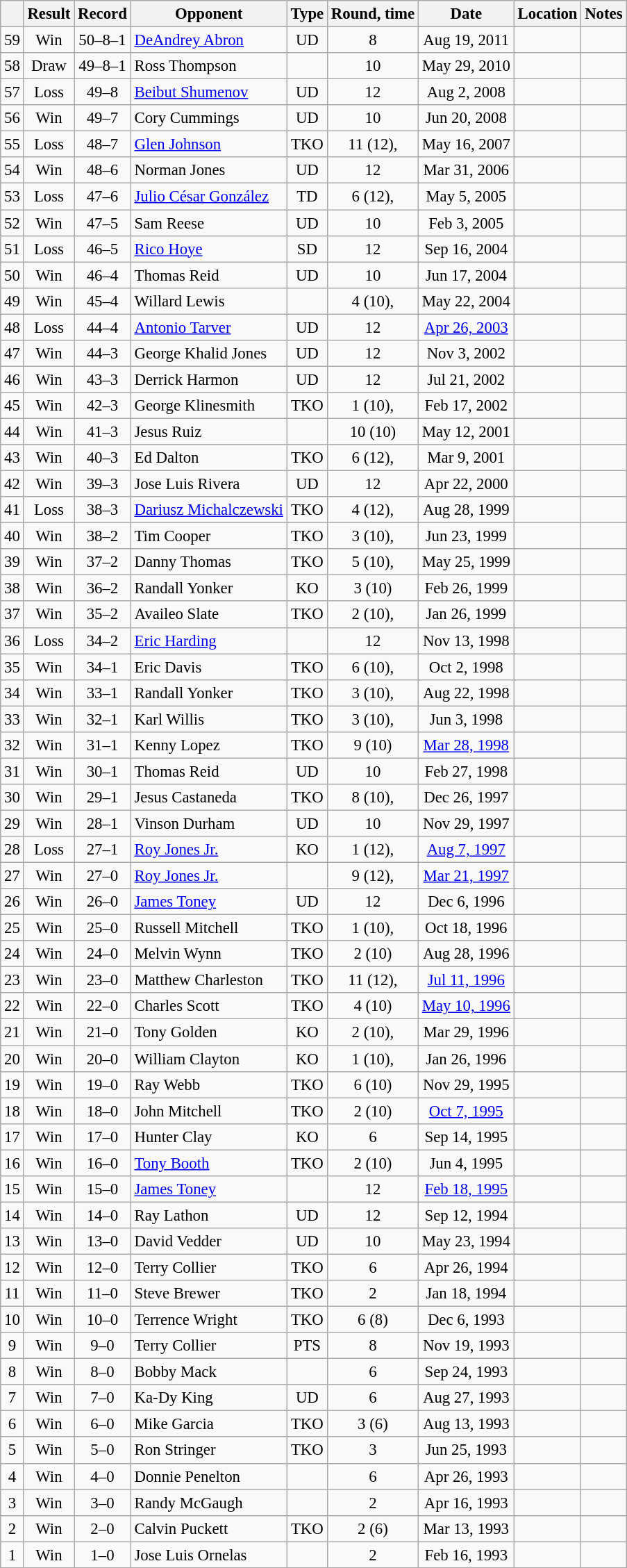<table class="wikitable" style="text-align:center; font-size:95%">
<tr>
<th></th>
<th>Result</th>
<th>Record</th>
<th>Opponent</th>
<th>Type</th>
<th>Round, time</th>
<th>Date</th>
<th>Location</th>
<th>Notes</th>
</tr>
<tr>
<td>59</td>
<td>Win</td>
<td>50–8–1</td>
<td style="text-align:left;"> <a href='#'>DeAndrey Abron</a></td>
<td>UD</td>
<td>8</td>
<td>Aug 19, 2011</td>
<td style="text-align:left;"> </td>
<td></td>
</tr>
<tr>
<td>58</td>
<td>Draw</td>
<td>49–8–1</td>
<td style="text-align:left;"> Ross Thompson</td>
<td></td>
<td>10</td>
<td>May 29, 2010</td>
<td style="text-align:left;"> </td>
<td></td>
</tr>
<tr>
<td>57</td>
<td>Loss</td>
<td>49–8</td>
<td style="text-align:left;"> <a href='#'>Beibut Shumenov</a></td>
<td>UD</td>
<td>12</td>
<td>Aug 2, 2008</td>
<td style="text-align:left;"> </td>
<td style="text-align:left;"></td>
</tr>
<tr>
<td>56</td>
<td>Win</td>
<td>49–7</td>
<td style="text-align:left;"> Cory Cummings</td>
<td>UD</td>
<td>10</td>
<td>Jun 20, 2008</td>
<td style="text-align:left;"> </td>
<td></td>
</tr>
<tr>
<td>55</td>
<td>Loss</td>
<td>48–7</td>
<td style="text-align:left;"> <a href='#'>Glen Johnson</a></td>
<td>TKO</td>
<td>11 (12), </td>
<td>May 16, 2007</td>
<td style="text-align:left;"> </td>
<td></td>
</tr>
<tr>
<td>54</td>
<td>Win</td>
<td>48–6</td>
<td style="text-align:left;"> Norman Jones</td>
<td>UD</td>
<td>12</td>
<td>Mar 31, 2006</td>
<td style="text-align:left;"> </td>
<td style="text-align:left;"></td>
</tr>
<tr>
<td>53</td>
<td>Loss</td>
<td>47–6</td>
<td style="text-align:left;"> <a href='#'>Julio César González</a></td>
<td>TD</td>
<td>6 (12), </td>
<td>May 5, 2005</td>
<td style="text-align:left;"> </td>
<td style="text-align:left;"></td>
</tr>
<tr>
<td>52</td>
<td>Win</td>
<td>47–5</td>
<td style="text-align:left;"> Sam Reese</td>
<td>UD</td>
<td>10</td>
<td>Feb 3, 2005</td>
<td style="text-align:left;"> </td>
<td></td>
</tr>
<tr>
<td>51</td>
<td>Loss</td>
<td>46–5</td>
<td style="text-align:left;"> <a href='#'>Rico Hoye</a></td>
<td>SD</td>
<td>12</td>
<td>Sep 16, 2004</td>
<td style="text-align:left;"> </td>
<td style="text-align:left;"></td>
</tr>
<tr>
<td>50</td>
<td>Win</td>
<td>46–4</td>
<td style="text-align:left;"> Thomas Reid</td>
<td>UD</td>
<td>10</td>
<td>Jun 17, 2004</td>
<td style="text-align:left;"> </td>
<td></td>
</tr>
<tr>
<td>49</td>
<td>Win</td>
<td>45–4</td>
<td style="text-align:left;"> Willard Lewis</td>
<td></td>
<td>4 (10), </td>
<td>May 22, 2004</td>
<td style="text-align:left;"> </td>
<td></td>
</tr>
<tr>
<td>48</td>
<td>Loss</td>
<td>44–4</td>
<td style="text-align:left;"> <a href='#'>Antonio Tarver</a></td>
<td>UD</td>
<td>12</td>
<td><a href='#'>Apr 26, 2003</a></td>
<td style="text-align:left;"> </td>
<td style="text-align:left;"></td>
</tr>
<tr>
<td>47</td>
<td>Win</td>
<td>44–3</td>
<td style="text-align:left;"> George Khalid Jones</td>
<td>UD</td>
<td>12</td>
<td>Nov 3, 2002</td>
<td style="text-align:left;"> </td>
<td style="text-align:left;"></td>
</tr>
<tr>
<td>46</td>
<td>Win</td>
<td>43–3</td>
<td style="text-align:left;"> Derrick Harmon</td>
<td>UD</td>
<td>12</td>
<td>Jul 21, 2002</td>
<td style="text-align:left;"> </td>
<td style="text-align:left;"></td>
</tr>
<tr>
<td>45</td>
<td>Win</td>
<td>42–3</td>
<td style="text-align:left;"> George Klinesmith</td>
<td>TKO</td>
<td>1 (10), </td>
<td>Feb 17, 2002</td>
<td style="text-align:left;"> </td>
<td></td>
</tr>
<tr>
<td>44</td>
<td>Win</td>
<td>41–3</td>
<td style="text-align:left;"> Jesus Ruiz</td>
<td></td>
<td>10 (10)</td>
<td>May 12, 2001</td>
<td style="text-align:left;"> </td>
<td style="text-align:left;"></td>
</tr>
<tr>
<td>43</td>
<td>Win</td>
<td>40–3</td>
<td style="text-align:left;"> Ed Dalton</td>
<td>TKO</td>
<td>6 (12), </td>
<td>Mar 9, 2001</td>
<td style="text-align:left;"> </td>
<td style="text-align:left;"></td>
</tr>
<tr>
<td>42</td>
<td>Win</td>
<td>39–3</td>
<td style="text-align:left;"> Jose Luis Rivera</td>
<td>UD</td>
<td>12</td>
<td>Apr 22, 2000</td>
<td style="text-align:left;"> </td>
<td style="text-align:left;"></td>
</tr>
<tr>
<td>41</td>
<td>Loss</td>
<td>38–3</td>
<td style="text-align:left;"> <a href='#'>Dariusz Michalczewski</a></td>
<td>TKO</td>
<td>4 (12), </td>
<td>Aug 28, 1999</td>
<td style="text-align:left;"> </td>
<td style="text-align:left;"></td>
</tr>
<tr>
<td>40</td>
<td>Win</td>
<td>38–2</td>
<td style="text-align:left;"> Tim Cooper</td>
<td>TKO</td>
<td>3 (10), </td>
<td>Jun 23, 1999</td>
<td style="text-align:left;"> </td>
<td></td>
</tr>
<tr>
<td>39</td>
<td>Win</td>
<td>37–2</td>
<td style="text-align:left;"> Danny Thomas</td>
<td>TKO</td>
<td>5 (10), </td>
<td>May 25, 1999</td>
<td style="text-align:left;"> </td>
<td></td>
</tr>
<tr>
<td>38</td>
<td>Win</td>
<td>36–2</td>
<td style="text-align:left;"> Randall Yonker</td>
<td>KO</td>
<td>3 (10)</td>
<td>Feb 26, 1999</td>
<td style="text-align:left;"> </td>
<td></td>
</tr>
<tr>
<td>37</td>
<td>Win</td>
<td>35–2</td>
<td style="text-align:left;"> Availeo Slate</td>
<td>TKO</td>
<td>2 (10), </td>
<td>Jan 26, 1999</td>
<td style="text-align:left;"> </td>
<td></td>
</tr>
<tr>
<td>36</td>
<td>Loss</td>
<td>34–2</td>
<td style="text-align:left;"> <a href='#'>Eric Harding</a></td>
<td></td>
<td>12</td>
<td>Nov 13, 1998</td>
<td style="text-align:left;"> </td>
<td style="text-align:left;"></td>
</tr>
<tr>
<td>35</td>
<td>Win</td>
<td>34–1</td>
<td style="text-align:left;"> Eric Davis</td>
<td>TKO</td>
<td>6 (10), </td>
<td>Oct 2, 1998</td>
<td style="text-align:left;"> </td>
<td></td>
</tr>
<tr>
<td>34</td>
<td>Win</td>
<td>33–1</td>
<td style="text-align:left;"> Randall Yonker</td>
<td>TKO</td>
<td>3 (10), </td>
<td>Aug 22, 1998</td>
<td style="text-align:left;"> </td>
<td></td>
</tr>
<tr>
<td>33</td>
<td>Win</td>
<td>32–1</td>
<td style="text-align:left;"> Karl Willis</td>
<td>TKO</td>
<td>3 (10), </td>
<td>Jun 3, 1998</td>
<td style="text-align:left;"> </td>
<td></td>
</tr>
<tr>
<td>32</td>
<td>Win</td>
<td>31–1</td>
<td style="text-align:left;"> Kenny Lopez</td>
<td>TKO</td>
<td>9 (10)</td>
<td><a href='#'>Mar 28, 1998</a></td>
<td style="text-align:left;"> </td>
<td></td>
</tr>
<tr>
<td>31</td>
<td>Win</td>
<td>30–1</td>
<td style="text-align:left;"> Thomas Reid</td>
<td>UD</td>
<td>10</td>
<td>Feb 27, 1998</td>
<td style="text-align:left;"> </td>
<td></td>
</tr>
<tr>
<td>30</td>
<td>Win</td>
<td>29–1</td>
<td style="text-align:left;"> Jesus Castaneda</td>
<td>TKO</td>
<td>8 (10), </td>
<td>Dec 26, 1997</td>
<td style="text-align:left;"> </td>
<td></td>
</tr>
<tr>
<td>29</td>
<td>Win</td>
<td>28–1</td>
<td style="text-align:left;"> Vinson Durham</td>
<td>UD</td>
<td>10</td>
<td>Nov 29, 1997</td>
<td style="text-align:left;"> </td>
<td></td>
</tr>
<tr>
<td>28</td>
<td>Loss</td>
<td>27–1</td>
<td style="text-align:left;"> <a href='#'>Roy Jones Jr.</a></td>
<td>KO</td>
<td>1 (12), </td>
<td><a href='#'>Aug 7, 1997</a></td>
<td style="text-align:left;"> </td>
<td style="text-align:left;"></td>
</tr>
<tr>
<td>27</td>
<td>Win</td>
<td>27–0</td>
<td style="text-align:left;"> <a href='#'>Roy Jones Jr.</a></td>
<td></td>
<td>9 (12), </td>
<td><a href='#'>Mar 21, 1997</a></td>
<td style="text-align:left;"> </td>
<td style="text-align:left;"></td>
</tr>
<tr>
<td>26</td>
<td>Win</td>
<td>26–0</td>
<td style="text-align:left;"> <a href='#'>James Toney</a></td>
<td>UD</td>
<td>12</td>
<td>Dec 6, 1996</td>
<td style="text-align:left;"> </td>
<td style="text-align:left;"></td>
</tr>
<tr>
<td>25</td>
<td>Win</td>
<td>25–0</td>
<td style="text-align:left;"> Russell Mitchell</td>
<td>TKO</td>
<td>1 (10), </td>
<td>Oct 18, 1996</td>
<td style="text-align:left;"> </td>
<td></td>
</tr>
<tr>
<td>24</td>
<td>Win</td>
<td>24–0</td>
<td style="text-align:left;"> Melvin Wynn</td>
<td>TKO</td>
<td>2 (10)</td>
<td>Aug 28, 1996</td>
<td style="text-align:left;"> </td>
<td></td>
</tr>
<tr>
<td>23</td>
<td>Win</td>
<td>23–0</td>
<td style="text-align:left;"> Matthew Charleston</td>
<td>TKO</td>
<td>11 (12), </td>
<td><a href='#'>Jul 11, 1996</a></td>
<td style="text-align:left;"> </td>
<td style="text-align:left;"></td>
</tr>
<tr>
<td>22</td>
<td>Win</td>
<td>22–0</td>
<td style="text-align:left;"> Charles Scott</td>
<td>TKO</td>
<td>4 (10)</td>
<td><a href='#'>May 10, 1996</a></td>
<td style="text-align:left;"> </td>
<td></td>
</tr>
<tr>
<td>21</td>
<td>Win</td>
<td>21–0</td>
<td style="text-align:left;"> Tony Golden</td>
<td>KO</td>
<td>2 (10), </td>
<td>Mar 29, 1996</td>
<td style="text-align:left;"> </td>
<td></td>
</tr>
<tr>
<td>20</td>
<td>Win</td>
<td>20–0</td>
<td style="text-align:left;"> William Clayton</td>
<td>KO</td>
<td>1 (10), </td>
<td>Jan 26, 1996</td>
<td style="text-align:left;"> </td>
<td></td>
</tr>
<tr>
<td>19</td>
<td>Win</td>
<td>19–0</td>
<td style="text-align:left;"> Ray Webb</td>
<td>TKO</td>
<td>6 (10)</td>
<td>Nov 29, 1995</td>
<td style="text-align:left;"> </td>
<td></td>
</tr>
<tr>
<td>18</td>
<td>Win</td>
<td>18–0</td>
<td style="text-align:left;"> John Mitchell</td>
<td>TKO</td>
<td>2 (10)</td>
<td><a href='#'>Oct 7, 1995</a></td>
<td style="text-align:left;"> </td>
<td></td>
</tr>
<tr>
<td>17</td>
<td>Win</td>
<td>17–0</td>
<td style="text-align:left;"> Hunter Clay</td>
<td>KO</td>
<td>6</td>
<td>Sep 14, 1995</td>
<td style="text-align:left;"> </td>
<td></td>
</tr>
<tr>
<td>16</td>
<td>Win</td>
<td>16–0</td>
<td style="text-align:left;"> <a href='#'>Tony Booth</a></td>
<td>TKO</td>
<td>2 (10)</td>
<td>Jun 4, 1995</td>
<td style="text-align:left;"> </td>
<td></td>
</tr>
<tr>
<td>15</td>
<td>Win</td>
<td>15–0</td>
<td style="text-align:left;"> <a href='#'>James Toney</a></td>
<td></td>
<td>12</td>
<td><a href='#'>Feb 18, 1995</a></td>
<td style="text-align:left;"> </td>
<td style="text-align:left;"></td>
</tr>
<tr>
<td>14</td>
<td>Win</td>
<td>14–0</td>
<td style="text-align:left;"> Ray Lathon</td>
<td>UD</td>
<td>12</td>
<td>Sep 12, 1994</td>
<td style="text-align:left;"> </td>
<td></td>
</tr>
<tr>
<td>13</td>
<td>Win</td>
<td>13–0</td>
<td style="text-align:left;"> David Vedder</td>
<td>UD</td>
<td>10</td>
<td>May 23, 1994</td>
<td style="text-align:left;"> </td>
<td></td>
</tr>
<tr>
<td>12</td>
<td>Win</td>
<td>12–0</td>
<td style="text-align:left;"> Terry Collier</td>
<td>TKO</td>
<td>6</td>
<td>Apr 26, 1994</td>
<td style="text-align:left;"> </td>
<td></td>
</tr>
<tr>
<td>11</td>
<td>Win</td>
<td>11–0</td>
<td style="text-align:left;"> Steve Brewer</td>
<td>TKO</td>
<td>2</td>
<td>Jan 18, 1994</td>
<td style="text-align:left;"> </td>
<td></td>
</tr>
<tr>
<td>10</td>
<td>Win</td>
<td>10–0</td>
<td style="text-align:left;"> Terrence Wright</td>
<td>TKO</td>
<td>6 (8)</td>
<td>Dec 6, 1993</td>
<td style="text-align:left;"> </td>
<td></td>
</tr>
<tr>
<td>9</td>
<td>Win</td>
<td>9–0</td>
<td style="text-align:left;"> Terry Collier</td>
<td>PTS</td>
<td>8</td>
<td>Nov 19, 1993</td>
<td style="text-align:left;"> </td>
<td></td>
</tr>
<tr>
<td>8</td>
<td>Win</td>
<td>8–0</td>
<td style="text-align:left;"> Bobby Mack</td>
<td></td>
<td>6</td>
<td>Sep 24, 1993</td>
<td style="text-align:left;"> </td>
<td></td>
</tr>
<tr>
<td>7</td>
<td>Win</td>
<td>7–0</td>
<td style="text-align:left;"> Ka-Dy King</td>
<td>UD</td>
<td>6</td>
<td>Aug 27, 1993</td>
<td style="text-align:left;"> </td>
<td></td>
</tr>
<tr>
<td>6</td>
<td>Win</td>
<td>6–0</td>
<td style="text-align:left;"> Mike Garcia</td>
<td>TKO</td>
<td>3 (6)</td>
<td>Aug 13, 1993</td>
<td style="text-align:left;"> </td>
<td></td>
</tr>
<tr>
<td>5</td>
<td>Win</td>
<td>5–0</td>
<td style="text-align:left;"> Ron Stringer</td>
<td>TKO</td>
<td>3</td>
<td>Jun 25, 1993</td>
<td style="text-align:left;"> </td>
<td></td>
</tr>
<tr>
<td>4</td>
<td>Win</td>
<td>4–0</td>
<td style="text-align:left;"> Donnie Penelton</td>
<td></td>
<td>6</td>
<td>Apr 26, 1993</td>
<td style="text-align:left;"> </td>
<td></td>
</tr>
<tr>
<td>3</td>
<td>Win</td>
<td>3–0</td>
<td style="text-align:left;"> Randy McGaugh</td>
<td></td>
<td>2</td>
<td>Apr 16, 1993</td>
<td style="text-align:left;"> </td>
<td></td>
</tr>
<tr>
<td>2</td>
<td>Win</td>
<td>2–0</td>
<td style="text-align:left;"> Calvin Puckett</td>
<td>TKO</td>
<td>2 (6)</td>
<td>Mar 13, 1993</td>
<td style="text-align:left;"> </td>
<td></td>
</tr>
<tr>
<td>1</td>
<td>Win</td>
<td>1–0</td>
<td style="text-align:left;"> Jose Luis Ornelas</td>
<td></td>
<td>2</td>
<td>Feb 16, 1993</td>
<td style="text-align:left;"> </td>
<td></td>
</tr>
</table>
